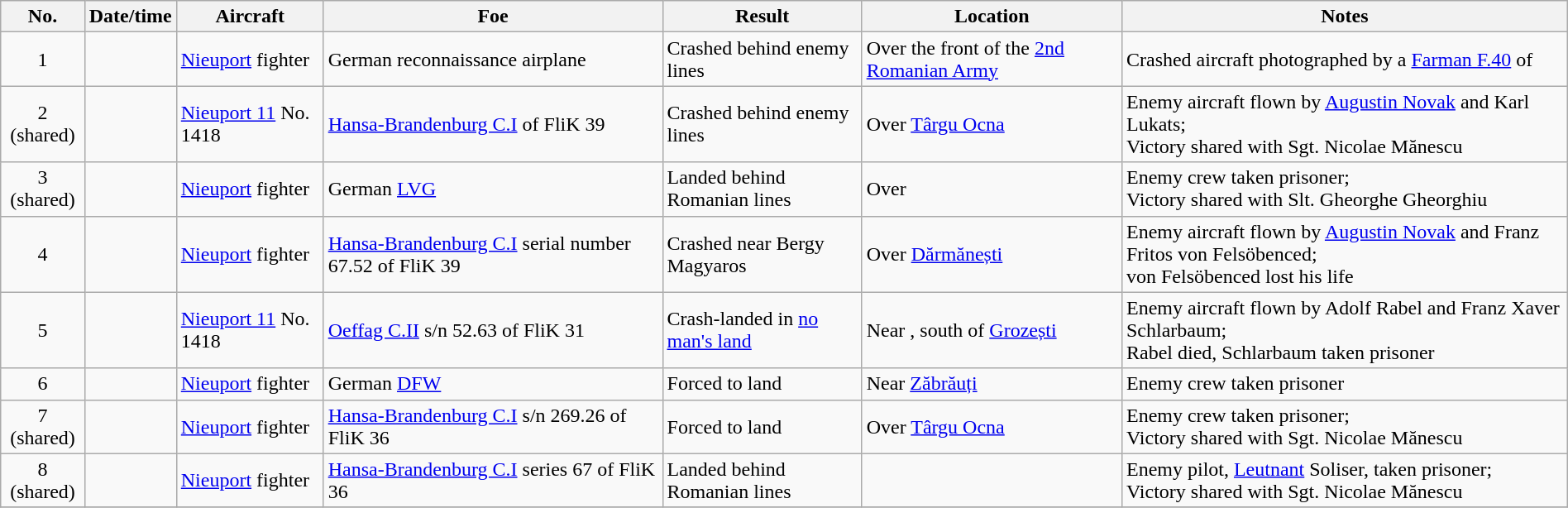<table class="wikitable" border="1" style="margin: 1em auto 1em auto">
<tr>
<th>No.</th>
<th>Date/time</th>
<th>Aircraft</th>
<th>Foe</th>
<th>Result</th>
<th>Location</th>
<th>Notes</th>
</tr>
<tr>
<td align="center">1</td>
<td align="center"></td>
<td><a href='#'>Nieuport</a> fighter</td>
<td>German reconnaissance airplane</td>
<td>Crashed behind enemy lines</td>
<td>Over the front of the <a href='#'>2nd Romanian Army</a></td>
<td>Crashed aircraft photographed by a <a href='#'>Farman F.40</a> of </td>
</tr>
<tr>
<td align="center">2 (shared)</td>
<td align="center"></td>
<td><a href='#'>Nieuport 11</a> No. 1418</td>
<td><a href='#'>Hansa-Brandenburg C.I</a> of FliK 39</td>
<td>Crashed behind enemy lines</td>
<td>Over <a href='#'>Târgu Ocna</a></td>
<td>Enemy aircraft flown by <a href='#'>Augustin Novak</a> and Karl Lukats;<br>Victory shared with Sgt. Nicolae Mănescu</td>
</tr>
<tr>
<td align="center">3 (shared)</td>
<td align="center"></td>
<td><a href='#'>Nieuport</a> fighter</td>
<td>German <a href='#'>LVG</a></td>
<td>Landed behind Romanian lines</td>
<td>Over </td>
<td>Enemy crew taken prisoner;<br>Victory shared with Slt. Gheorghe Gheorghiu</td>
</tr>
<tr>
<td align="center">4</td>
<td align="center"></td>
<td><a href='#'>Nieuport</a> fighter</td>
<td><a href='#'>Hansa-Brandenburg C.I</a> serial number 67.52 of FliK 39</td>
<td>Crashed near Bergy Magyaros</td>
<td>Over <a href='#'>Dărmănești</a></td>
<td>Enemy aircraft flown by <a href='#'>Augustin Novak</a> and Franz Fritos von Felsöbenced;<br>von Felsöbenced lost his life</td>
</tr>
<tr>
<td align="center">5</td>
<td align="center"></td>
<td><a href='#'>Nieuport 11</a> No. 1418</td>
<td><a href='#'>Oeffag C.II</a> s/n 52.63 of FliK 31</td>
<td>Crash-landed in <a href='#'>no man's land</a></td>
<td>Near , south of <a href='#'>Grozești</a></td>
<td>Enemy aircraft flown by Adolf Rabel and Franz Xaver Schlarbaum;<br>Rabel died, Schlarbaum taken prisoner</td>
</tr>
<tr>
<td align="center">6</td>
<td align="center"></td>
<td><a href='#'>Nieuport</a> fighter</td>
<td>German <a href='#'>DFW</a></td>
<td>Forced to land</td>
<td>Near <a href='#'>Zăbrăuți</a></td>
<td>Enemy crew taken prisoner</td>
</tr>
<tr>
<td align="center">7 (shared)</td>
<td align="center"></td>
<td><a href='#'>Nieuport</a> fighter</td>
<td><a href='#'>Hansa-Brandenburg C.I</a> s/n 269.26 of FliK 36</td>
<td>Forced to land</td>
<td>Over <a href='#'>Târgu Ocna</a></td>
<td>Enemy crew taken prisoner;<br>Victory shared with Sgt. Nicolae Mănescu</td>
</tr>
<tr>
<td align="center">8 (shared)</td>
<td align="center"></td>
<td><a href='#'>Nieuport</a> fighter</td>
<td><a href='#'>Hansa-Brandenburg C.I</a> series 67 of FliK 36</td>
<td>Landed behind Romanian lines</td>
<td></td>
<td>Enemy pilot, <a href='#'>Leutnant</a> Soliser, taken prisoner;<br>Victory shared with Sgt. Nicolae Mănescu</td>
</tr>
<tr>
</tr>
</table>
